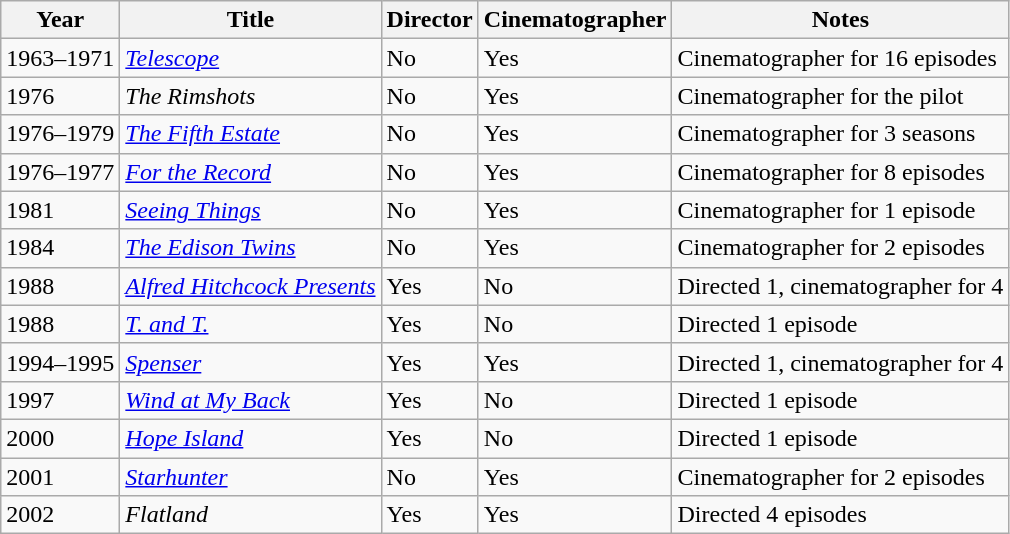<table class="wikitable">
<tr>
<th>Year</th>
<th>Title</th>
<th>Director</th>
<th>Cinematographer</th>
<th>Notes</th>
</tr>
<tr>
<td>1963–1971</td>
<td><em><a href='#'>Telescope</a></em></td>
<td>No</td>
<td>Yes</td>
<td>Cinematographer for 16 episodes</td>
</tr>
<tr>
<td>1976</td>
<td><em>The Rimshots</em></td>
<td>No</td>
<td>Yes</td>
<td>Cinematographer for the pilot</td>
</tr>
<tr>
<td>1976–1979</td>
<td><em><a href='#'>The Fifth Estate</a></em></td>
<td>No</td>
<td>Yes</td>
<td>Cinematographer for 3 seasons</td>
</tr>
<tr>
<td>1976–1977</td>
<td><em><a href='#'>For the Record</a></em></td>
<td>No</td>
<td>Yes</td>
<td>Cinematographer for 8 episodes</td>
</tr>
<tr>
<td>1981</td>
<td><em><a href='#'>Seeing Things</a></em></td>
<td>No</td>
<td>Yes</td>
<td>Cinematographer for 1 episode</td>
</tr>
<tr>
<td>1984</td>
<td><em><a href='#'>The Edison Twins</a></em></td>
<td>No</td>
<td>Yes</td>
<td>Cinematographer for 2 episodes</td>
</tr>
<tr>
<td>1988</td>
<td><em><a href='#'>Alfred Hitchcock Presents</a></em></td>
<td>Yes</td>
<td>No</td>
<td>Directed 1, cinematographer for 4</td>
</tr>
<tr>
<td>1988</td>
<td><em><a href='#'>T. and T.</a></em></td>
<td>Yes</td>
<td>No</td>
<td>Directed 1 episode</td>
</tr>
<tr>
<td>1994–1995</td>
<td><em><a href='#'>Spenser</a></em></td>
<td>Yes</td>
<td>Yes</td>
<td>Directed 1, cinematographer for 4</td>
</tr>
<tr>
<td>1997</td>
<td><em><a href='#'>Wind at My Back</a></em></td>
<td>Yes</td>
<td>No</td>
<td>Directed 1 episode</td>
</tr>
<tr>
<td>2000</td>
<td><em><a href='#'>Hope Island</a></em></td>
<td>Yes</td>
<td>No</td>
<td>Directed 1 episode</td>
</tr>
<tr>
<td>2001</td>
<td><em><a href='#'>Starhunter</a></em></td>
<td>No</td>
<td>Yes</td>
<td>Cinematographer for 2 episodes</td>
</tr>
<tr>
<td>2002</td>
<td><em>Flatland</em></td>
<td>Yes</td>
<td>Yes</td>
<td>Directed 4 episodes</td>
</tr>
</table>
